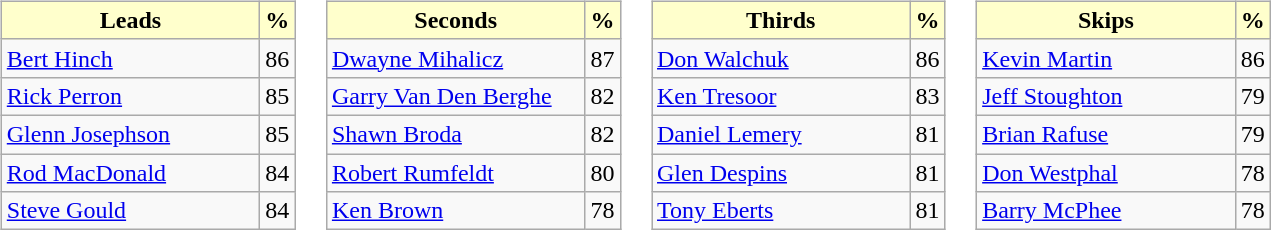<table>
<tr>
<td valign=top><br><table class="wikitable">
<tr>
<th style="background: #ffffcc; width:165px;">Leads</th>
<th style="background: #ffffcc;">%</th>
</tr>
<tr>
<td> <a href='#'>Bert Hinch</a></td>
<td>86</td>
</tr>
<tr>
<td> <a href='#'>Rick Perron</a></td>
<td>85</td>
</tr>
<tr>
<td> <a href='#'>Glenn Josephson</a></td>
<td>85</td>
</tr>
<tr>
<td> <a href='#'>Rod MacDonald</a></td>
<td>84</td>
</tr>
<tr>
<td> <a href='#'>Steve Gould</a></td>
<td>84</td>
</tr>
</table>
</td>
<td valign=top><br><table class="wikitable">
<tr>
<th style="background: #ffffcc; width:165px;">Seconds</th>
<th style="background: #ffffcc;">%</th>
</tr>
<tr>
<td> <a href='#'>Dwayne Mihalicz</a></td>
<td>87</td>
</tr>
<tr>
<td> <a href='#'>Garry Van Den Berghe</a></td>
<td>82</td>
</tr>
<tr>
<td> <a href='#'>Shawn Broda</a></td>
<td>82</td>
</tr>
<tr>
<td> <a href='#'>Robert Rumfeldt</a></td>
<td>80</td>
</tr>
<tr>
<td> <a href='#'>Ken Brown</a></td>
<td>78</td>
</tr>
</table>
</td>
<td valign=top><br><table class="wikitable">
<tr>
<th style="background: #ffffcc; width:165px;">Thirds</th>
<th style="background: #ffffcc;">%</th>
</tr>
<tr>
<td> <a href='#'>Don Walchuk</a></td>
<td>86</td>
</tr>
<tr>
<td> <a href='#'>Ken Tresoor</a></td>
<td>83</td>
</tr>
<tr>
<td> <a href='#'>Daniel Lemery</a></td>
<td>81</td>
</tr>
<tr>
<td> <a href='#'>Glen Despins</a></td>
<td>81</td>
</tr>
<tr>
<td> <a href='#'>Tony Eberts</a></td>
<td>81</td>
</tr>
</table>
</td>
<td valign=top><br><table class="wikitable">
<tr>
<th style="background: #ffffcc; width:165px;">Skips</th>
<th style="background: #ffffcc;">%</th>
</tr>
<tr>
<td> <a href='#'>Kevin Martin</a></td>
<td>86</td>
</tr>
<tr>
<td> <a href='#'>Jeff Stoughton</a></td>
<td>79</td>
</tr>
<tr>
<td> <a href='#'>Brian Rafuse</a></td>
<td>79</td>
</tr>
<tr>
<td> <a href='#'>Don Westphal</a></td>
<td>78</td>
</tr>
<tr>
<td> <a href='#'>Barry McPhee</a></td>
<td>78</td>
</tr>
</table>
</td>
</tr>
</table>
